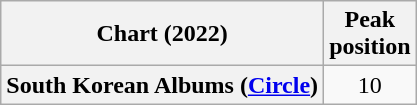<table class="wikitable plainrowheaders" style="text-align:center;">
<tr>
<th scope="col">Chart (2022)</th>
<th scope="col">Peak<br>position</th>
</tr>
<tr>
<th scope="row">South Korean Albums (<a href='#'>Circle</a>)</th>
<td>10</td>
</tr>
</table>
